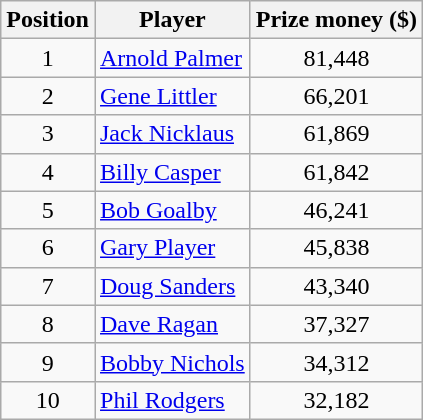<table class="wikitable">
<tr>
<th>Position</th>
<th>Player</th>
<th>Prize money ($)</th>
</tr>
<tr>
<td align=center>1</td>
<td> <a href='#'>Arnold Palmer</a></td>
<td align=center>81,448</td>
</tr>
<tr>
<td align=center>2</td>
<td> <a href='#'>Gene Littler</a></td>
<td align=center>66,201</td>
</tr>
<tr>
<td align=center>3</td>
<td> <a href='#'>Jack Nicklaus</a></td>
<td align=center>61,869</td>
</tr>
<tr>
<td align=center>4</td>
<td> <a href='#'>Billy Casper</a></td>
<td align=center>61,842</td>
</tr>
<tr>
<td align=center>5</td>
<td> <a href='#'>Bob Goalby</a></td>
<td align=center>46,241</td>
</tr>
<tr>
<td align=center>6</td>
<td> <a href='#'>Gary Player</a></td>
<td align=center>45,838</td>
</tr>
<tr>
<td align=center>7</td>
<td> <a href='#'>Doug Sanders</a></td>
<td align=center>43,340</td>
</tr>
<tr>
<td align=center>8</td>
<td> <a href='#'>Dave Ragan</a></td>
<td align=center>37,327</td>
</tr>
<tr>
<td align=center>9</td>
<td> <a href='#'>Bobby Nichols</a></td>
<td align=center>34,312</td>
</tr>
<tr>
<td align=center>10</td>
<td> <a href='#'>Phil Rodgers</a></td>
<td align=center>32,182</td>
</tr>
</table>
